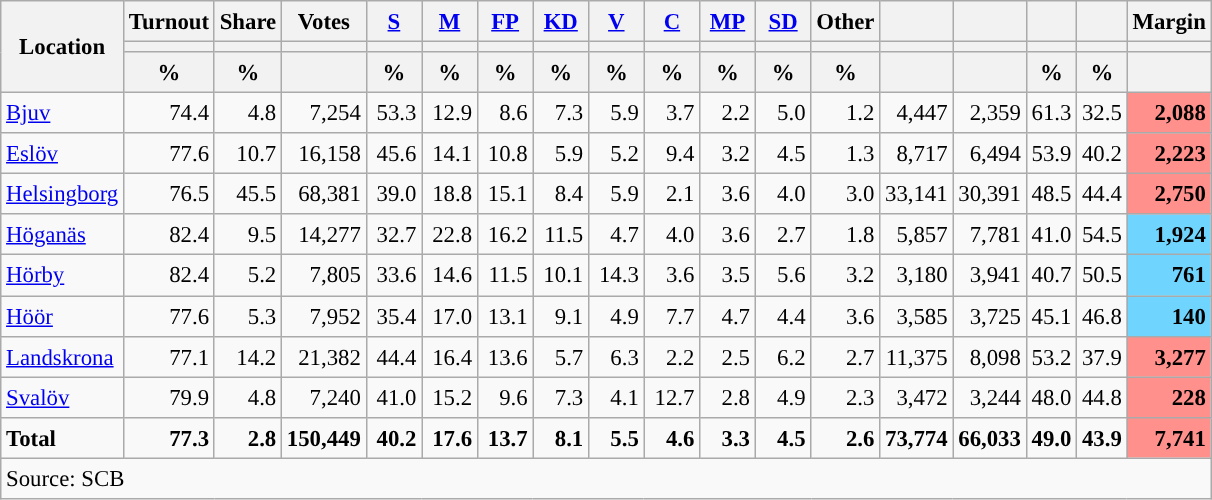<table class="wikitable sortable" style="text-align:right; font-size:95%; line-height:20px;">
<tr>
<th rowspan="3">Location</th>
<th>Turnout</th>
<th>Share</th>
<th>Votes</th>
<th width="30px" class="unsortable"><a href='#'>S</a></th>
<th width="30px" class="unsortable"><a href='#'>M</a></th>
<th width="30px" class="unsortable"><a href='#'>FP</a></th>
<th width="30px" class="unsortable"><a href='#'>KD</a></th>
<th width="30px" class="unsortable"><a href='#'>V</a></th>
<th width="30px" class="unsortable"><a href='#'>C</a></th>
<th width="30px" class="unsortable"><a href='#'>MP</a></th>
<th width="30px" class="unsortable"><a href='#'>SD</a></th>
<th width="30px" class="unsortable">Other</th>
<th></th>
<th></th>
<th></th>
<th></th>
<th>Margin</th>
</tr>
<tr>
<th></th>
<th></th>
<th></th>
<th style="background:"></th>
<th style="background:"></th>
<th style="background:"></th>
<th style="background:"></th>
<th style="background:"></th>
<th style="background:"></th>
<th style="background:"></th>
<th style="background:"></th>
<th style="background:"></th>
<th style="background:"></th>
<th style="background:"></th>
<th style="background:"></th>
<th style="background:"></th>
<th></th>
</tr>
<tr>
<th data-sort-type="number">%</th>
<th data-sort-type="number">%</th>
<th></th>
<th data-sort-type="number">%</th>
<th data-sort-type="number">%</th>
<th data-sort-type="number">%</th>
<th data-sort-type="number">%</th>
<th data-sort-type="number">%</th>
<th data-sort-type="number">%</th>
<th data-sort-type="number">%</th>
<th data-sort-type="number">%</th>
<th data-sort-type="number">%</th>
<th data-sort-type="number"></th>
<th data-sort-type="number"></th>
<th data-sort-type="number">%</th>
<th data-sort-type="number">%</th>
<th data-sort-type="number"></th>
</tr>
<tr>
<td align=left><a href='#'>Bjuv</a></td>
<td>74.4</td>
<td>4.8</td>
<td>7,254</td>
<td>53.3</td>
<td>12.9</td>
<td>8.6</td>
<td>7.3</td>
<td>5.9</td>
<td>3.7</td>
<td>2.2</td>
<td>5.0</td>
<td>1.2</td>
<td>4,447</td>
<td>2,359</td>
<td>61.3</td>
<td>32.5</td>
<td bgcolor=#ff908c><strong>2,088</strong></td>
</tr>
<tr>
<td align=left><a href='#'>Eslöv</a></td>
<td>77.6</td>
<td>10.7</td>
<td>16,158</td>
<td>45.6</td>
<td>14.1</td>
<td>10.8</td>
<td>5.9</td>
<td>5.2</td>
<td>9.4</td>
<td>3.2</td>
<td>4.5</td>
<td>1.3</td>
<td>8,717</td>
<td>6,494</td>
<td>53.9</td>
<td>40.2</td>
<td bgcolor=#ff908c><strong>2,223</strong></td>
</tr>
<tr>
<td align=left><a href='#'>Helsingborg</a></td>
<td>76.5</td>
<td>45.5</td>
<td>68,381</td>
<td>39.0</td>
<td>18.8</td>
<td>15.1</td>
<td>8.4</td>
<td>5.9</td>
<td>2.1</td>
<td>3.6</td>
<td>4.0</td>
<td>3.0</td>
<td>33,141</td>
<td>30,391</td>
<td>48.5</td>
<td>44.4</td>
<td bgcolor=#ff908c><strong>2,750</strong></td>
</tr>
<tr>
<td align=left><a href='#'>Höganäs</a></td>
<td>82.4</td>
<td>9.5</td>
<td>14,277</td>
<td>32.7</td>
<td>22.8</td>
<td>16.2</td>
<td>11.5</td>
<td>4.7</td>
<td>4.0</td>
<td>3.6</td>
<td>2.7</td>
<td>1.8</td>
<td>5,857</td>
<td>7,781</td>
<td>41.0</td>
<td>54.5</td>
<td bgcolor=#6fd5fe><strong>1,924</strong></td>
</tr>
<tr>
<td align=left><a href='#'>Hörby</a></td>
<td>82.4</td>
<td>5.2</td>
<td>7,805</td>
<td>33.6</td>
<td>14.6</td>
<td>11.5</td>
<td>10.1</td>
<td>14.3</td>
<td>3.6</td>
<td>3.5</td>
<td>5.6</td>
<td>3.2</td>
<td>3,180</td>
<td>3,941</td>
<td>40.7</td>
<td>50.5</td>
<td bgcolor=#6fd5fe><strong>761</strong></td>
</tr>
<tr>
<td align=left><a href='#'>Höör</a></td>
<td>77.6</td>
<td>5.3</td>
<td>7,952</td>
<td>35.4</td>
<td>17.0</td>
<td>13.1</td>
<td>9.1</td>
<td>4.9</td>
<td>7.7</td>
<td>4.7</td>
<td>4.4</td>
<td>3.6</td>
<td>3,585</td>
<td>3,725</td>
<td>45.1</td>
<td>46.8</td>
<td bgcolor=#6fd5fe><strong>140</strong></td>
</tr>
<tr>
<td align=left><a href='#'>Landskrona</a></td>
<td>77.1</td>
<td>14.2</td>
<td>21,382</td>
<td>44.4</td>
<td>16.4</td>
<td>13.6</td>
<td>5.7</td>
<td>6.3</td>
<td>2.2</td>
<td>2.5</td>
<td>6.2</td>
<td>2.7</td>
<td>11,375</td>
<td>8,098</td>
<td>53.2</td>
<td>37.9</td>
<td bgcolor=#ff908c><strong>3,277</strong></td>
</tr>
<tr>
<td align=left><a href='#'>Svalöv</a></td>
<td>79.9</td>
<td>4.8</td>
<td>7,240</td>
<td>41.0</td>
<td>15.2</td>
<td>9.6</td>
<td>7.3</td>
<td>4.1</td>
<td>12.7</td>
<td>2.8</td>
<td>4.9</td>
<td>2.3</td>
<td>3,472</td>
<td>3,244</td>
<td>48.0</td>
<td>44.8</td>
<td bgcolor=#ff908c><strong>228</strong></td>
</tr>
<tr>
<td align=left><strong>Total</strong></td>
<td><strong>77.3</strong></td>
<td><strong>2.8</strong></td>
<td><strong>150,449</strong></td>
<td><strong>40.2</strong></td>
<td><strong>17.6</strong></td>
<td><strong>13.7</strong></td>
<td><strong>8.1</strong></td>
<td><strong>5.5</strong></td>
<td><strong>4.6</strong></td>
<td><strong>3.3</strong></td>
<td><strong>4.5</strong></td>
<td><strong>2.6</strong></td>
<td><strong>73,774</strong></td>
<td><strong>66,033</strong></td>
<td><strong>49.0</strong></td>
<td><strong>43.9</strong></td>
<td bgcolor=#ff908c><strong>7,741</strong></td>
</tr>
<tr>
<td align=left colspan=18>Source: SCB </td>
</tr>
</table>
